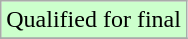<table class="wikitable">
<tr width=10px bgcolor="#ccffcc">
<td>Qualified for final</td>
</tr>
<tr>
</tr>
</table>
